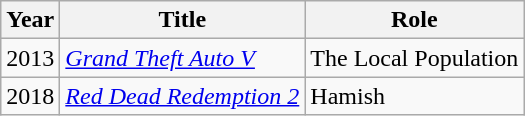<table class="wikitable sortable">
<tr>
<th>Year</th>
<th>Title</th>
<th>Role</th>
</tr>
<tr>
<td>2013</td>
<td><em><a href='#'>Grand Theft Auto V</a></em></td>
<td>The Local Population</td>
</tr>
<tr>
<td>2018</td>
<td><em><a href='#'>Red Dead Redemption 2</a></em></td>
<td>Hamish</td>
</tr>
</table>
